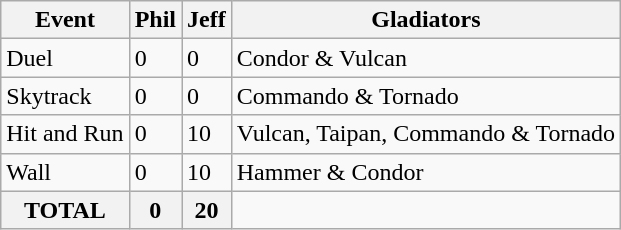<table class="wikitable">
<tr>
<th>Event</th>
<th>Phil</th>
<th>Jeff</th>
<th>Gladiators</th>
</tr>
<tr>
<td>Duel</td>
<td>0</td>
<td>0</td>
<td>Condor & Vulcan</td>
</tr>
<tr>
<td>Skytrack</td>
<td>0</td>
<td>0</td>
<td>Commando & Tornado</td>
</tr>
<tr>
<td>Hit and Run</td>
<td>0</td>
<td>10</td>
<td>Vulcan, Taipan, Commando & Tornado</td>
</tr>
<tr>
<td>Wall</td>
<td>0</td>
<td>10</td>
<td>Hammer & Condor</td>
</tr>
<tr>
<th>TOTAL</th>
<th>0</th>
<th>20</th>
</tr>
</table>
